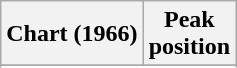<table class="wikitable sortable plainrowheaders" style="text-align:center">
<tr>
<th scope="col">Chart (1966)</th>
<th scope="col">Peak<br>position</th>
</tr>
<tr>
</tr>
<tr>
</tr>
<tr>
</tr>
</table>
